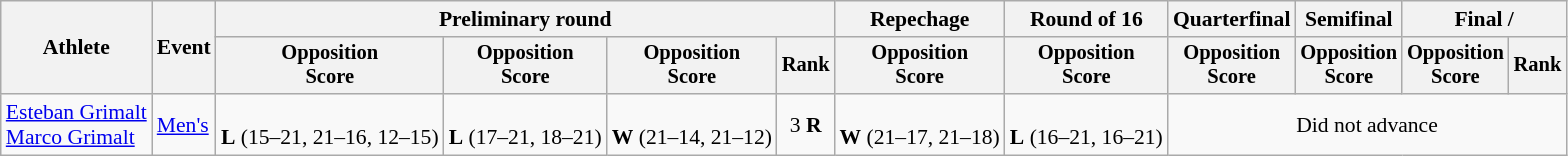<table class=wikitable style=font-size:90%;text-align:center>
<tr>
<th rowspan=2>Athlete</th>
<th rowspan=2>Event</th>
<th colspan=4>Preliminary round</th>
<th>Repechage</th>
<th>Round of 16</th>
<th>Quarterfinal</th>
<th>Semifinal</th>
<th colspan=2>Final / </th>
</tr>
<tr style=font-size:95%>
<th>Opposition<br>Score</th>
<th>Opposition<br>Score</th>
<th>Opposition<br>Score</th>
<th>Rank</th>
<th>Opposition<br>Score</th>
<th>Opposition<br>Score</th>
<th>Opposition<br>Score</th>
<th>Opposition<br>Score</th>
<th>Opposition<br>Score</th>
<th>Rank</th>
</tr>
<tr>
<td align=left><a href='#'>Esteban Grimalt</a><br><a href='#'>Marco Grimalt</a></td>
<td align=left><a href='#'>Men's</a></td>
<td><br><strong>L</strong> (15–21, 21–16, 12–15)</td>
<td><br><strong>L</strong> (17–21, 18–21)</td>
<td><br><strong>W</strong> (21–14, 21–12)</td>
<td>3 <strong>R</strong></td>
<td><br><strong>W</strong> (21–17, 21–18)</td>
<td><br><strong>L</strong> (16–21, 16–21)</td>
<td colspan="4">Did not advance</td>
</tr>
</table>
